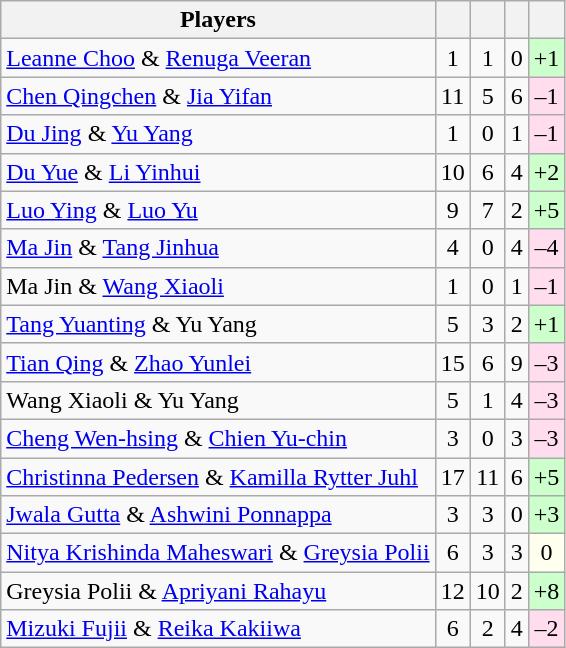<table class="sortable wikitable" style="text-align:center">
<tr>
<th>Players</th>
<th></th>
<th></th>
<th></th>
<th></th>
</tr>
<tr>
<td align="left"> <a href='#'>Leanne Choo</a> & <a href='#'>Renuga Veeran</a></td>
<td>1</td>
<td>1</td>
<td>0</td>
<td bgcolor="#ccffcc">+1</td>
</tr>
<tr>
<td align="left"> <a href='#'>Chen Qingchen</a> & <a href='#'>Jia Yifan</a></td>
<td>11</td>
<td>5</td>
<td>6</td>
<td bgcolor="#ffddee">–1</td>
</tr>
<tr>
<td align="left"> <a href='#'>Du Jing</a> & <a href='#'>Yu Yang</a></td>
<td>1</td>
<td>0</td>
<td>1</td>
<td bgcolor="#ffddee">–1</td>
</tr>
<tr>
<td align="left"> <a href='#'>Du Yue</a> & <a href='#'>Li Yinhui</a></td>
<td>10</td>
<td>6</td>
<td>4</td>
<td bgcolor="#ccffcc">+2</td>
</tr>
<tr>
<td align="left"> <a href='#'>Luo Ying</a> & <a href='#'>Luo Yu</a></td>
<td>9</td>
<td>7</td>
<td>2</td>
<td bgcolor="#ccffcc">+5</td>
</tr>
<tr>
<td align="left"> <a href='#'>Ma Jin</a> & <a href='#'>Tang Jinhua</a></td>
<td>4</td>
<td>0</td>
<td>4</td>
<td bgcolor="#ffddee">–4</td>
</tr>
<tr>
<td align="left"> Ma Jin & <a href='#'>Wang Xiaoli</a></td>
<td>1</td>
<td>0</td>
<td>1</td>
<td bgcolor="#ffddee">–1</td>
</tr>
<tr>
<td align="left"> <a href='#'>Tang Yuanting</a> & Yu Yang</td>
<td>5</td>
<td>3</td>
<td>2</td>
<td bgcolor="#ccffcc">+1</td>
</tr>
<tr>
<td align="left"> <a href='#'>Tian Qing</a> & <a href='#'>Zhao Yunlei</a></td>
<td>15</td>
<td>6</td>
<td>9</td>
<td bgcolor="#ffddee">–3</td>
</tr>
<tr>
<td align="left"> Wang Xiaoli & Yu Yang</td>
<td>5</td>
<td>1</td>
<td>4</td>
<td bgcolor="#ffddee">–3</td>
</tr>
<tr>
<td align="left"> <a href='#'>Cheng Wen-hsing</a> & <a href='#'>Chien Yu-chin</a></td>
<td>3</td>
<td>0</td>
<td>3</td>
<td bgcolor="#ffddee">–3</td>
</tr>
<tr>
<td align="left"> <a href='#'>Christinna Pedersen</a> & <a href='#'>Kamilla Rytter Juhl</a></td>
<td>17</td>
<td>11</td>
<td>6</td>
<td bgcolor="#ccffcc">+5</td>
</tr>
<tr>
<td align="left"> <a href='#'>Jwala Gutta</a> & <a href='#'>Ashwini Ponnappa</a></td>
<td>3</td>
<td>3</td>
<td>0</td>
<td bgcolor="#ccffcc">+3</td>
</tr>
<tr>
<td align="left"> <a href='#'>Nitya Krishinda Maheswari</a> & <a href='#'>Greysia Polii</a></td>
<td>6</td>
<td>3</td>
<td>3</td>
<td bgcolor="#fffff0">0</td>
</tr>
<tr>
<td align="left"> Greysia Polii & <a href='#'>Apriyani Rahayu</a></td>
<td>12</td>
<td>10</td>
<td>2</td>
<td bgcolor="#ccffcc">+8</td>
</tr>
<tr>
<td align="left"> <a href='#'>Mizuki Fujii</a> & <a href='#'>Reika Kakiiwa</a></td>
<td>6</td>
<td>2</td>
<td>4</td>
<td bgcolor="#ffddee">–2</td>
</tr>
</table>
